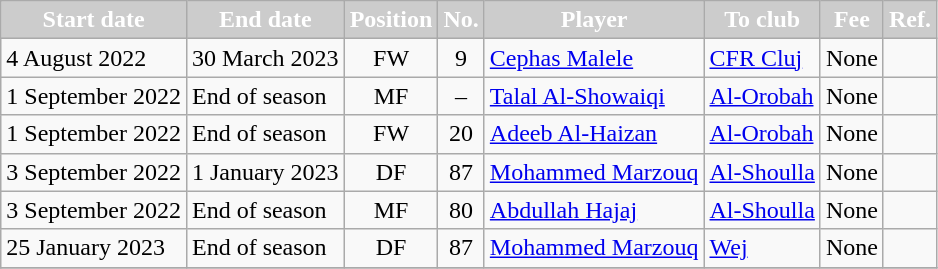<table class="wikitable sortable">
<tr>
<th style="background:#CCCCCC; color:white;">Start date</th>
<th style="background:#CCCCCC; color:white;">End date</th>
<th style="background:#CCCCCC; color:white;">Position</th>
<th style="background:#CCCCCC; color:white;">No.</th>
<th style="background:#CCCCCC; color:white;">Player</th>
<th style="background:#CCCCCC; color:white;">To club</th>
<th style="background:#CCCCCC; color:white;">Fee</th>
<th style="background:#CCCCCC; color:white;">Ref.</th>
</tr>
<tr>
<td>4 August 2022</td>
<td>30 March 2023</td>
<td style="text-align:center;">FW</td>
<td style="text-align:center;">9</td>
<td style="text-align:left;"> <a href='#'>Cephas Malele</a></td>
<td style="text-align:left;"> <a href='#'>CFR Cluj</a></td>
<td>None</td>
<td></td>
</tr>
<tr>
<td>1 September 2022</td>
<td>End of season</td>
<td style="text-align:center;">MF</td>
<td style="text-align:center;">–</td>
<td style="text-align:left;"> <a href='#'>Talal Al-Showaiqi</a></td>
<td style="text-align:left;"> <a href='#'>Al-Orobah</a></td>
<td>None</td>
<td></td>
</tr>
<tr>
<td>1 September 2022</td>
<td>End of season</td>
<td style="text-align:center;">FW</td>
<td style="text-align:center;">20</td>
<td style="text-align:left;"> <a href='#'>Adeeb Al-Haizan</a></td>
<td style="text-align:left;"> <a href='#'>Al-Orobah</a></td>
<td>None</td>
<td></td>
</tr>
<tr>
<td>3 September 2022</td>
<td>1 January 2023</td>
<td style="text-align:center;">DF</td>
<td style="text-align:center;">87</td>
<td style="text-align:left;"> <a href='#'>Mohammed Marzouq</a></td>
<td style="text-align:left;"> <a href='#'>Al-Shoulla</a></td>
<td>None</td>
<td></td>
</tr>
<tr>
<td>3 September 2022</td>
<td>End of season</td>
<td style="text-align:center;">MF</td>
<td style="text-align:center;">80</td>
<td style="text-align:left;"> <a href='#'>Abdullah Hajaj</a></td>
<td style="text-align:left;"> <a href='#'>Al-Shoulla</a></td>
<td>None</td>
<td></td>
</tr>
<tr>
<td>25 January 2023</td>
<td>End of season</td>
<td style="text-align:center;">DF</td>
<td style="text-align:center;">87</td>
<td style="text-align:left;"> <a href='#'>Mohammed Marzouq</a></td>
<td style="text-align:left;"> <a href='#'>Wej</a></td>
<td>None</td>
<td></td>
</tr>
<tr>
</tr>
</table>
